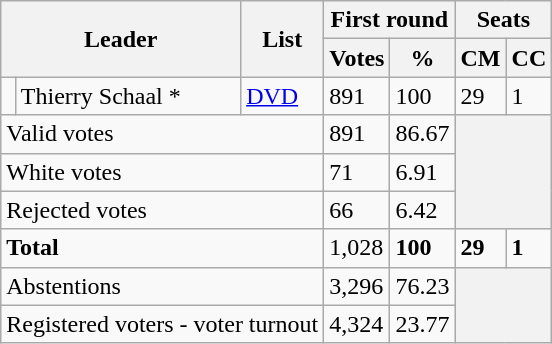<table class="wikitable">
<tr>
<th colspan="2" rowspan="2">Leader</th>
<th rowspan="2">List</th>
<th colspan="2">First round</th>
<th colspan="2">Seats</th>
</tr>
<tr>
<th>Votes</th>
<th>%</th>
<th>CM</th>
<th>CC</th>
</tr>
<tr>
<td bgcolor=></td>
<td>Thierry Schaal *</td>
<td><a href='#'>DVD</a></td>
<td>891</td>
<td>100</td>
<td>29</td>
<td>1</td>
</tr>
<tr>
<td colspan="3">Valid votes</td>
<td>891</td>
<td>86.67</td>
<th colspan="2" rowspan="3"></th>
</tr>
<tr>
<td colspan="3">White votes</td>
<td>71</td>
<td>6.91</td>
</tr>
<tr>
<td colspan="3">Rejected votes</td>
<td>66</td>
<td>6.42</td>
</tr>
<tr>
<td colspan="3"><strong>Total</strong></td>
<td>1,028</td>
<td><strong>100</strong></td>
<td><strong>29</strong></td>
<td><strong>1</strong></td>
</tr>
<tr>
<td colspan="3">Abstentions</td>
<td>3,296</td>
<td>76.23</td>
<th colspan="2" rowspan="2"></th>
</tr>
<tr>
<td colspan="3">Registered voters - voter turnout</td>
<td>4,324</td>
<td>23.77</td>
</tr>
</table>
